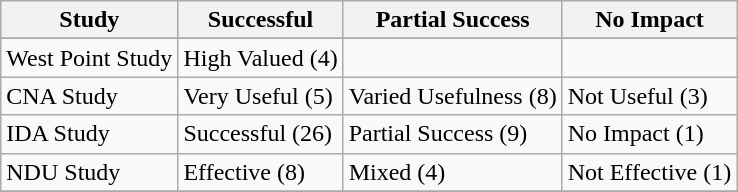<table class="wikitable">
<tr>
<th><strong>Study</strong></th>
<th><strong>Successful</strong></th>
<th><strong>Partial Success</strong></th>
<th><strong>No Impact</strong></th>
</tr>
<tr>
</tr>
<tr>
<td>West Point Study</td>
<td>High Valued (4)</td>
<td></td>
<td></td>
</tr>
<tr>
<td>CNA Study</td>
<td>Very Useful (5)</td>
<td>Varied Usefulness (8)</td>
<td>Not Useful (3)</td>
</tr>
<tr>
<td>IDA Study</td>
<td>Successful (26)</td>
<td>Partial Success (9)</td>
<td>No Impact (1)</td>
</tr>
<tr>
<td>NDU Study</td>
<td>Effective (8)</td>
<td>Mixed (4)</td>
<td>Not Effective (1)</td>
</tr>
<tr>
</tr>
</table>
